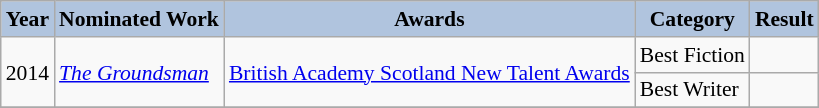<table class="wikitable" style="font-size:90%">
<tr style="text-align:center;">
<th style="background:#B0C4DE;">Year</th>
<th style="background:#B0C4DE;">Nominated Work</th>
<th style="background:#B0C4DE;">Awards</th>
<th style="background:#B0C4DE;">Category</th>
<th style="background:#B0C4DE;">Result</th>
</tr>
<tr>
<td rowspan=2>2014</td>
<td rowspan=2><em><a href='#'>The Groundsman</a></em></td>
<td rowspan=2><a href='#'>British Academy Scotland New Talent Awards</a></td>
<td>Best Fiction</td>
<td></td>
</tr>
<tr>
<td>Best Writer</td>
<td></td>
</tr>
<tr>
</tr>
</table>
